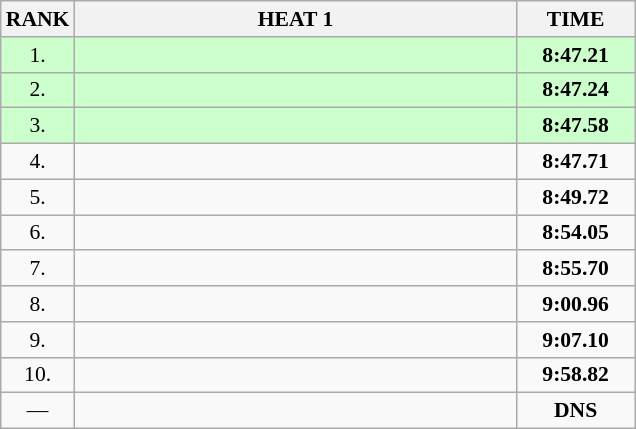<table class="wikitable" style="border-collapse: collapse; font-size: 90%;">
<tr>
<th>RANK</th>
<th style="width: 20em">HEAT 1</th>
<th style="width: 5em">TIME</th>
</tr>
<tr style="background:#ccffcc;">
<td align="center">1.</td>
<td></td>
<td align="center"><strong>8:47.21</strong></td>
</tr>
<tr style="background:#ccffcc;">
<td align="center">2.</td>
<td></td>
<td align="center"><strong>8:47.24</strong></td>
</tr>
<tr style="background:#ccffcc;">
<td align="center">3.</td>
<td></td>
<td align="center"><strong>8:47.58</strong></td>
</tr>
<tr>
<td align="center">4.</td>
<td></td>
<td align="center"><strong>8:47.71</strong></td>
</tr>
<tr>
<td align="center">5.</td>
<td></td>
<td align="center"><strong>8:49.72</strong></td>
</tr>
<tr>
<td align="center">6.</td>
<td></td>
<td align="center"><strong>8:54.05</strong></td>
</tr>
<tr>
<td align="center">7.</td>
<td></td>
<td align="center"><strong>8:55.70</strong></td>
</tr>
<tr>
<td align="center">8.</td>
<td></td>
<td align="center"><strong>9:00.96</strong></td>
</tr>
<tr>
<td align="center">9.</td>
<td></td>
<td align="center"><strong>9:07.10</strong></td>
</tr>
<tr>
<td align="center">10.</td>
<td></td>
<td align="center"><strong>9:58.82</strong></td>
</tr>
<tr>
<td align="center">—</td>
<td></td>
<td align="center"><strong>DNS</strong></td>
</tr>
</table>
